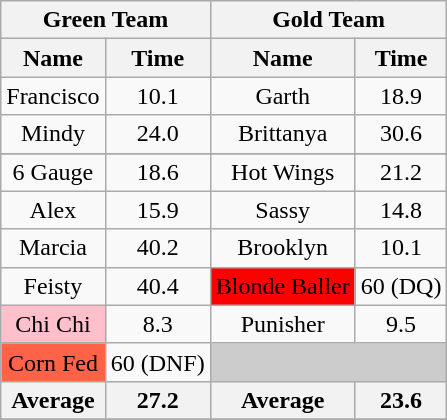<table class="wikitable" style="text-align:center">
<tr>
<th colspan=2><strong>Green Team</strong></th>
<th colspan=2><strong>Gold Team</strong></th>
</tr>
<tr>
<th>Name</th>
<th>Time</th>
<th>Name</th>
<th>Time</th>
</tr>
<tr>
<td>Francisco</td>
<td>10.1</td>
<td>Garth</td>
<td>18.9</td>
</tr>
<tr>
<td>Mindy</td>
<td>24.0</td>
<td>Brittanya</td>
<td>30.6</td>
</tr>
<tr>
</tr>
<tr>
<td>6 Gauge</td>
<td>18.6</td>
<td>Hot Wings</td>
<td>21.2</td>
</tr>
<tr>
<td>Alex</td>
<td>15.9</td>
<td>Sassy</td>
<td>14.8</td>
</tr>
<tr>
<td>Marcia</td>
<td>40.2</td>
<td>Brooklyn</td>
<td>10.1</td>
</tr>
<tr>
<td>Feisty</td>
<td>40.4</td>
<td bgcolor="red">Blonde Baller</td>
<td>60 (DQ)</td>
</tr>
<tr>
<td bgcolor="pink">Chi Chi</td>
<td>8.3</td>
<td>Punisher</td>
<td>9.5</td>
</tr>
<tr>
<td bgcolor="tomato">Corn Fed</td>
<td>60 (DNF)</td>
<td bgcolor="#CCCCCC" colspan=2></td>
</tr>
<tr>
<th>Average</th>
<th>27.2</th>
<th>Average</th>
<th>23.6</th>
</tr>
<tr>
</tr>
</table>
